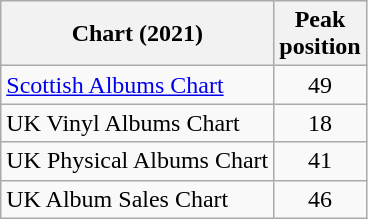<table class="wikitable sortable">
<tr>
<th>Chart (2021)</th>
<th>Peak<br>position</th>
</tr>
<tr>
<td><a href='#'>Scottish Albums Chart</a></td>
<td align="center">49</td>
</tr>
<tr>
<td align="left">UK Vinyl Albums Chart</td>
<td align="center">18</td>
</tr>
<tr>
<td>UK Physical Albums Chart</td>
<td align="center">41</td>
</tr>
<tr>
<td>UK Album Sales Chart</td>
<td align="center">46</td>
</tr>
</table>
